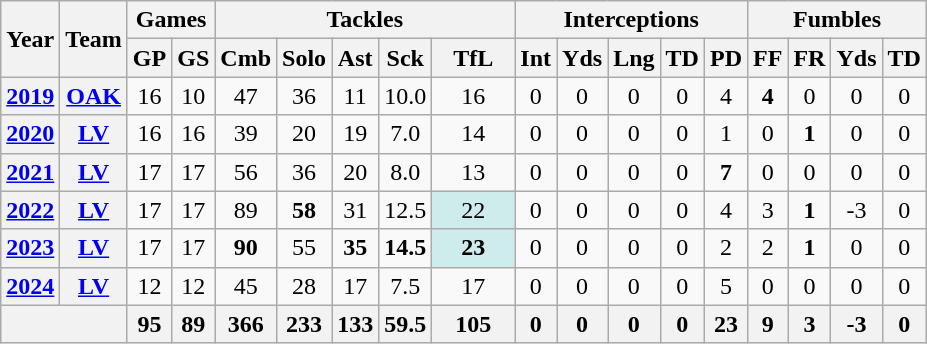<table class= "wikitable" style="text-align: center;">
<tr>
<th rowspan="2">Year</th>
<th rowspan="2">Team</th>
<th colspan="2">Games</th>
<th colspan="5">Tackles</th>
<th colspan="5">Interceptions</th>
<th colspan="5">Fumbles</th>
</tr>
<tr>
<th>GP</th>
<th>GS</th>
<th>Cmb</th>
<th>Solo</th>
<th>Ast</th>
<th>Sck</th>
<th>TfL</th>
<th>Int</th>
<th>Yds</th>
<th>Lng</th>
<th>TD</th>
<th>PD</th>
<th>FF</th>
<th>FR</th>
<th>Yds</th>
<th>TD</th>
</tr>
<tr>
<th><a href='#'>2019</a></th>
<th><a href='#'>OAK</a></th>
<td>16</td>
<td>10</td>
<td>47</td>
<td>36</td>
<td>11</td>
<td>10.0</td>
<td>16</td>
<td>0</td>
<td>0</td>
<td>0</td>
<td>0</td>
<td>4</td>
<td><strong>4</strong></td>
<td>0</td>
<td>0</td>
<td>0</td>
</tr>
<tr>
<th><a href='#'>2020</a></th>
<th><a href='#'>LV</a></th>
<td>16</td>
<td>16</td>
<td>39</td>
<td>20</td>
<td>19</td>
<td>7.0</td>
<td>14</td>
<td>0</td>
<td>0</td>
<td>0</td>
<td>0</td>
<td>1</td>
<td>0</td>
<td><strong>1</strong></td>
<td>0</td>
<td>0</td>
</tr>
<tr>
<th><a href='#'>2021</a></th>
<th><a href='#'>LV</a></th>
<td>17</td>
<td>17</td>
<td>56</td>
<td>36</td>
<td>20</td>
<td>8.0</td>
<td>13</td>
<td>0</td>
<td>0</td>
<td>0</td>
<td>0</td>
<td><strong>7</strong></td>
<td>0</td>
<td>0</td>
<td>0</td>
<td>0</td>
</tr>
<tr>
<th><a href='#'>2022</a></th>
<th><a href='#'>LV</a></th>
<td>17</td>
<td>17</td>
<td>89</td>
<td><strong>58</strong></td>
<td>31</td>
<td>12.5</td>
<td style="background:#cfecec; width:3em;">22</td>
<td>0</td>
<td>0</td>
<td>0</td>
<td>0</td>
<td>4</td>
<td>3</td>
<td><strong>1</strong></td>
<td>-3</td>
<td>0</td>
</tr>
<tr>
<th><a href='#'>2023</a></th>
<th><a href='#'>LV</a></th>
<td>17</td>
<td>17</td>
<td><strong>90</strong></td>
<td>55</td>
<td><strong>35</strong></td>
<td><strong>14.5</strong></td>
<td style="background:#cfecec; width:3em;"><strong>23</strong></td>
<td>0</td>
<td>0</td>
<td>0</td>
<td>0</td>
<td>2</td>
<td>2</td>
<td><strong>1</strong></td>
<td>0</td>
<td>0</td>
</tr>
<tr>
<th><a href='#'>2024</a></th>
<th><a href='#'>LV</a></th>
<td>12</td>
<td>12</td>
<td>45</td>
<td>28</td>
<td>17</td>
<td>7.5</td>
<td>17</td>
<td>0</td>
<td>0</td>
<td>0</td>
<td>0</td>
<td>5</td>
<td>0</td>
<td>0</td>
<td>0</td>
<td>0</td>
</tr>
<tr>
<th colspan="2"></th>
<th>95</th>
<th>89</th>
<th>366</th>
<th>233</th>
<th>133</th>
<th>59.5</th>
<th>105</th>
<th>0</th>
<th>0</th>
<th>0</th>
<th>0</th>
<th>23</th>
<th>9</th>
<th>3</th>
<th>-3</th>
<th>0</th>
</tr>
</table>
